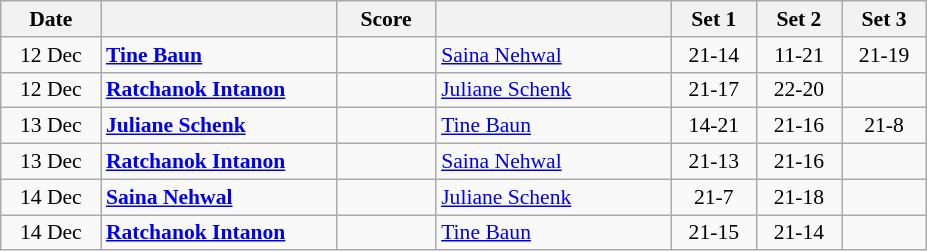<table class="wikitable" style="text-align: center; font-size:90% ">
<tr>
<th width="60">Date</th>
<th align="right" width="150"></th>
<th width="60">Score</th>
<th align="left" width="150"></th>
<th width="50">Set 1</th>
<th width="50">Set 2</th>
<th width="50">Set 3</th>
</tr>
<tr>
<td>12 Dec</td>
<td align=left><strong> <a href='#'>Tine Baun</a></strong></td>
<td align=center></td>
<td align=left> <a href='#'>Saina Nehwal</a></td>
<td>21-14</td>
<td>11-21</td>
<td>21-19</td>
</tr>
<tr>
<td>12 Dec</td>
<td align=left><strong> <a href='#'>Ratchanok Intanon</a></strong></td>
<td align=center></td>
<td align=left> <a href='#'>Juliane Schenk</a></td>
<td>21-17</td>
<td>22-20</td>
<td></td>
</tr>
<tr>
<td>13 Dec</td>
<td align=left><strong> <a href='#'>Juliane Schenk</a></strong></td>
<td align=center></td>
<td align=left> <a href='#'>Tine Baun</a></td>
<td>14-21</td>
<td>21-16</td>
<td>21-8</td>
</tr>
<tr>
<td>13 Dec</td>
<td align=left><strong> <a href='#'>Ratchanok Intanon</a></strong></td>
<td align=center></td>
<td align=left> <a href='#'>Saina Nehwal</a></td>
<td>21-13</td>
<td>21-16</td>
<td></td>
</tr>
<tr>
<td>14 Dec</td>
<td align=left><strong> <a href='#'>Saina Nehwal</a></strong></td>
<td align=center></td>
<td align=left> <a href='#'>Juliane Schenk</a></td>
<td>21-7</td>
<td>21-18</td>
<td></td>
</tr>
<tr>
<td>14 Dec</td>
<td align=left><strong> <a href='#'>Ratchanok Intanon</a></strong></td>
<td align=center></td>
<td align=left> <a href='#'>Tine Baun</a></td>
<td>21-15</td>
<td>21-14</td>
<td></td>
</tr>
</table>
